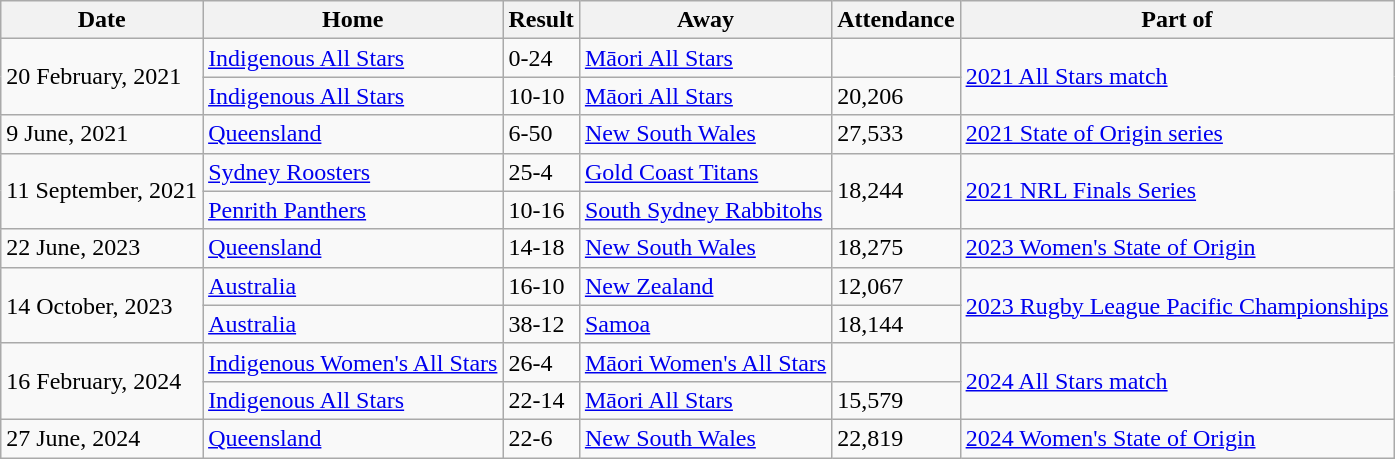<table class="wikitable">
<tr>
<th>Date</th>
<th>Home</th>
<th>Result</th>
<th>Away</th>
<th>Attendance</th>
<th>Part of</th>
</tr>
<tr>
<td rowspan="2">20 February, 2021</td>
<td> <a href='#'>Indigenous All Stars</a></td>
<td>0-24</td>
<td> <a href='#'>Māori All Stars</a></td>
<td></td>
<td rowspan="2"><a href='#'>2021 All Stars match</a></td>
</tr>
<tr>
<td> <a href='#'>Indigenous All Stars</a></td>
<td>10-10</td>
<td> <a href='#'>Māori All Stars</a></td>
<td>20,206</td>
</tr>
<tr>
<td>9 June, 2021</td>
<td> <a href='#'>Queensland</a></td>
<td>6-50</td>
<td> <a href='#'>New South Wales</a></td>
<td>27,533</td>
<td><a href='#'>2021 State of Origin series</a></td>
</tr>
<tr>
<td rowspan="2">11 September, 2021</td>
<td> <a href='#'>Sydney Roosters</a></td>
<td>25-4</td>
<td> <a href='#'>Gold Coast Titans</a></td>
<td rowspan="2">18,244</td>
<td rowspan="2"><a href='#'>2021 NRL Finals Series</a></td>
</tr>
<tr>
<td> <a href='#'>Penrith Panthers</a></td>
<td>10-16</td>
<td> <a href='#'>South Sydney Rabbitohs</a></td>
</tr>
<tr>
<td>22 June, 2023</td>
<td> <a href='#'>Queensland</a></td>
<td>14-18</td>
<td> <a href='#'>New South Wales</a></td>
<td>18,275</td>
<td><a href='#'>2023 Women's State of Origin</a></td>
</tr>
<tr>
<td rowspan="2">14 October, 2023</td>
<td> <a href='#'>Australia</a></td>
<td>16-10</td>
<td> <a href='#'>New Zealand</a></td>
<td>12,067</td>
<td rowspan="2"><a href='#'>2023 Rugby League Pacific Championships</a></td>
</tr>
<tr>
<td> <a href='#'>Australia</a></td>
<td>38-12</td>
<td> <a href='#'>Samoa</a></td>
<td>18,144</td>
</tr>
<tr>
<td rowspan="2">16 February, 2024</td>
<td> <a href='#'>Indigenous Women's All Stars</a></td>
<td>26-4</td>
<td> <a href='#'>Māori Women's All Stars</a></td>
<td></td>
<td rowspan="2"><a href='#'>2024 All Stars match</a></td>
</tr>
<tr>
<td> <a href='#'>Indigenous All Stars</a></td>
<td>22-14</td>
<td> <a href='#'>Māori All Stars</a></td>
<td>15,579</td>
</tr>
<tr>
<td>27 June, 2024</td>
<td> <a href='#'>Queensland</a></td>
<td>22-6</td>
<td> <a href='#'>New South Wales</a></td>
<td>22,819</td>
<td><a href='#'>2024 Women's State of Origin</a></td>
</tr>
</table>
